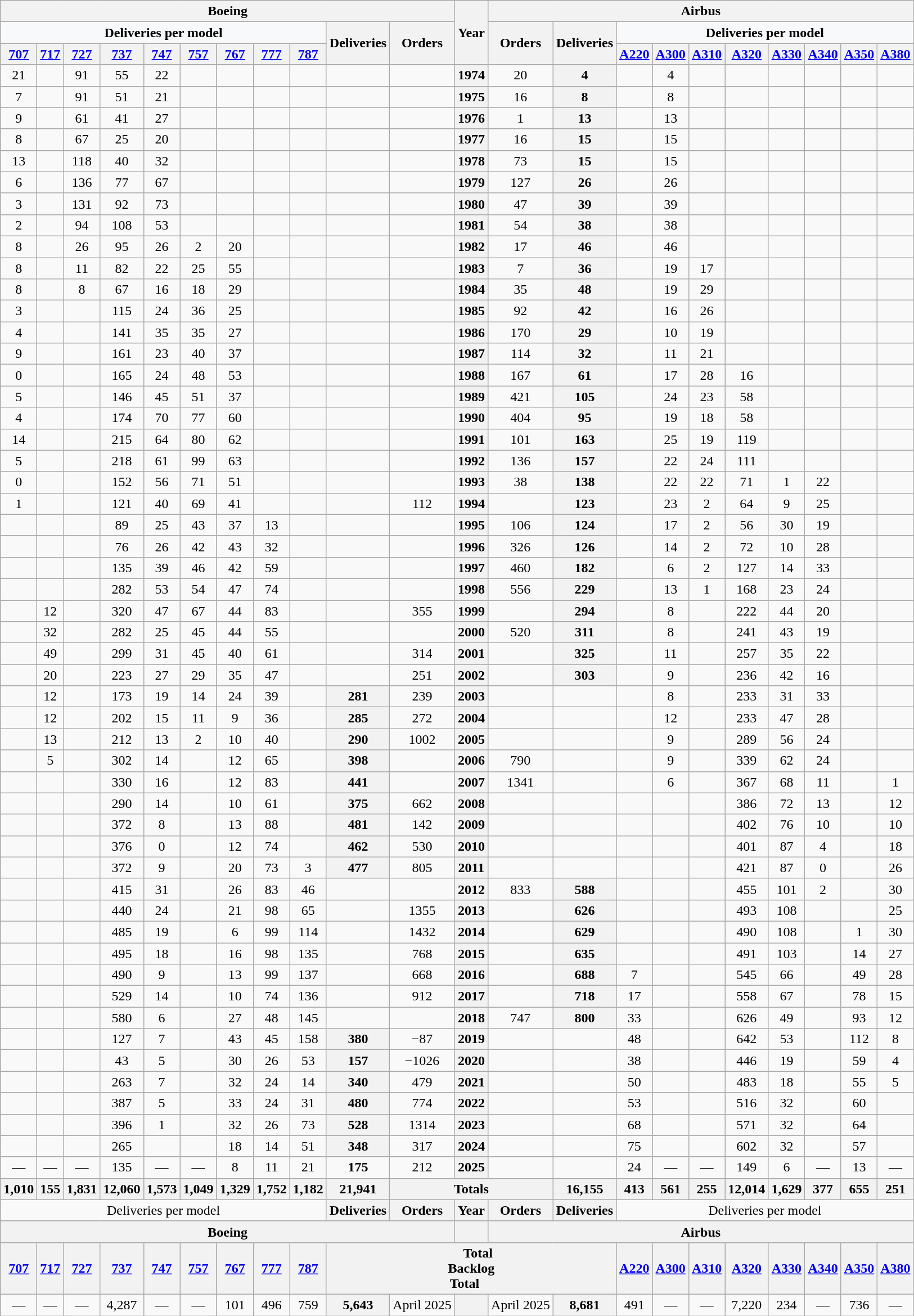<table class="wikitable sortable sticky-header-multi sort-under" style="text-align:center;">
<tr>
<th colspan="11">Boeing</th>
<th rowspan="3">Year</th>
<th colspan="10">Airbus</th>
</tr>
<tr>
<th colspan=9 style="background: #f8f9faff;"><span> Deliveries per model</span></th>
<th rowspan=2>Deliveries</th>
<th rowspan=2>Orders</th>
<th rowspan=2>Orders</th>
<th rowspan=2>Deliveries</th>
<th colspan=8 style="background: #f8f9faff;"><span>Deliveries per model</span></th>
</tr>
<tr>
<th><a href='#'>707</a></th>
<th><a href='#'>717</a></th>
<th><a href='#'>727</a></th>
<th><a href='#'>737</a></th>
<th><a href='#'>747</a></th>
<th><a href='#'>757</a></th>
<th><a href='#'>767</a></th>
<th><a href='#'>777</a></th>
<th><a href='#'>787</a></th>
<th><a href='#'>A220</a></th>
<th><a href='#'>A300</a></th>
<th><a href='#'>A310</a></th>
<th><a href='#'>A320</a></th>
<th><a href='#'>A330</a></th>
<th><a href='#'>A340</a></th>
<th><a href='#'>A350</a></th>
<th><a href='#'>A380</a></th>
</tr>
<tr>
<td>21</td>
<td></td>
<td>91</td>
<td>55</td>
<td>22</td>
<td></td>
<td></td>
<td></td>
<td></td>
<td></td>
<td></td>
<th>1974</th>
<td>20</td>
<th>4</th>
<td></td>
<td>4</td>
<td></td>
<td></td>
<td></td>
<td></td>
<td></td>
<td></td>
</tr>
<tr>
<td>7</td>
<td></td>
<td>91</td>
<td>51</td>
<td>21</td>
<td></td>
<td></td>
<td></td>
<td></td>
<td></td>
<td></td>
<th>1975</th>
<td>16</td>
<th>8</th>
<td></td>
<td>8</td>
<td></td>
<td></td>
<td></td>
<td></td>
<td></td>
<td></td>
</tr>
<tr>
<td>9</td>
<td></td>
<td>61</td>
<td>41</td>
<td>27</td>
<td></td>
<td></td>
<td></td>
<td></td>
<td></td>
<td></td>
<th>1976</th>
<td>1</td>
<th>13</th>
<td></td>
<td>13</td>
<td></td>
<td></td>
<td></td>
<td></td>
<td></td>
<td></td>
</tr>
<tr>
<td>8</td>
<td></td>
<td>67</td>
<td>25</td>
<td>20</td>
<td></td>
<td></td>
<td></td>
<td></td>
<td></td>
<td></td>
<th>1977</th>
<td>16</td>
<th>15</th>
<td></td>
<td>15</td>
<td></td>
<td></td>
<td></td>
<td></td>
<td></td>
<td></td>
</tr>
<tr>
<td>13</td>
<td></td>
<td>118</td>
<td>40</td>
<td>32</td>
<td></td>
<td></td>
<td></td>
<td></td>
<td></td>
<td></td>
<th>1978</th>
<td>73</td>
<th>15</th>
<td></td>
<td>15</td>
<td></td>
<td></td>
<td></td>
<td></td>
<td></td>
<td></td>
</tr>
<tr>
<td>6</td>
<td></td>
<td>136</td>
<td>77</td>
<td>67</td>
<td></td>
<td></td>
<td></td>
<td></td>
<td></td>
<td></td>
<th>1979</th>
<td>127</td>
<th>26</th>
<td></td>
<td>26</td>
<td></td>
<td></td>
<td></td>
<td></td>
<td></td>
<td></td>
</tr>
<tr>
<td>3</td>
<td></td>
<td>131</td>
<td>92</td>
<td>73</td>
<td></td>
<td></td>
<td></td>
<td></td>
<td></td>
<td></td>
<th>1980</th>
<td>47</td>
<th>39</th>
<td></td>
<td>39</td>
<td></td>
<td></td>
<td></td>
<td></td>
<td></td>
<td></td>
</tr>
<tr>
<td>2</td>
<td></td>
<td>94</td>
<td>108</td>
<td>53</td>
<td></td>
<td></td>
<td></td>
<td></td>
<td></td>
<td></td>
<th>1981</th>
<td>54</td>
<th>38</th>
<td></td>
<td>38</td>
<td></td>
<td></td>
<td></td>
<td></td>
<td></td>
<td></td>
</tr>
<tr>
<td>8</td>
<td></td>
<td>26</td>
<td>95</td>
<td>26</td>
<td>2</td>
<td>20</td>
<td></td>
<td></td>
<td></td>
<td></td>
<th>1982</th>
<td>17</td>
<th>46</th>
<td></td>
<td>46</td>
<td></td>
<td></td>
<td></td>
<td></td>
<td></td>
<td></td>
</tr>
<tr>
<td>8</td>
<td></td>
<td>11</td>
<td>82</td>
<td>22</td>
<td>25</td>
<td>55</td>
<td></td>
<td></td>
<td></td>
<td></td>
<th>1983</th>
<td>7</td>
<th>36</th>
<td></td>
<td>19</td>
<td>17</td>
<td></td>
<td></td>
<td></td>
<td></td>
<td></td>
</tr>
<tr>
<td>8</td>
<td></td>
<td>8</td>
<td>67</td>
<td>16</td>
<td>18</td>
<td>29</td>
<td></td>
<td></td>
<td></td>
<td></td>
<th>1984</th>
<td>35</td>
<th>48</th>
<td></td>
<td>19</td>
<td>29</td>
<td></td>
<td></td>
<td></td>
<td></td>
<td></td>
</tr>
<tr>
<td>3</td>
<td></td>
<td></td>
<td>115</td>
<td>24</td>
<td>36</td>
<td>25</td>
<td></td>
<td></td>
<td></td>
<td></td>
<th>1985</th>
<td>92</td>
<th>42</th>
<td></td>
<td>16</td>
<td>26</td>
<td></td>
<td></td>
<td></td>
<td></td>
<td></td>
</tr>
<tr>
<td>4</td>
<td></td>
<td></td>
<td>141</td>
<td>35</td>
<td>35</td>
<td>27</td>
<td></td>
<td></td>
<td></td>
<td></td>
<th>1986</th>
<td>170</td>
<th>29</th>
<td></td>
<td>10</td>
<td>19</td>
<td></td>
<td></td>
<td></td>
<td></td>
<td></td>
</tr>
<tr>
<td>9</td>
<td></td>
<td></td>
<td>161</td>
<td>23</td>
<td>40</td>
<td>37</td>
<td></td>
<td></td>
<td></td>
<td></td>
<th>1987</th>
<td>114</td>
<th>32</th>
<td></td>
<td>11</td>
<td>21</td>
<td></td>
<td></td>
<td></td>
<td></td>
<td></td>
</tr>
<tr>
<td>0</td>
<td></td>
<td></td>
<td>165</td>
<td>24</td>
<td>48</td>
<td>53</td>
<td></td>
<td></td>
<td></td>
<td></td>
<th>1988</th>
<td>167</td>
<th>61</th>
<td></td>
<td>17</td>
<td>28</td>
<td>16</td>
<td></td>
<td></td>
<td></td>
<td></td>
</tr>
<tr>
<td>5</td>
<td></td>
<td></td>
<td>146</td>
<td>45</td>
<td>51</td>
<td>37</td>
<td></td>
<td></td>
<td></td>
<td></td>
<th>1989</th>
<td>421</td>
<th>105</th>
<td></td>
<td>24</td>
<td>23</td>
<td>58</td>
<td></td>
<td></td>
<td></td>
<td></td>
</tr>
<tr>
<td>4</td>
<td></td>
<td></td>
<td>174</td>
<td>70</td>
<td>77</td>
<td>60</td>
<td></td>
<td></td>
<td></td>
<td></td>
<th>1990</th>
<td>404</td>
<th>95</th>
<td></td>
<td>19</td>
<td>18</td>
<td>58</td>
<td></td>
<td></td>
<td></td>
<td></td>
</tr>
<tr>
<td>14</td>
<td></td>
<td></td>
<td>215</td>
<td>64</td>
<td>80</td>
<td>62</td>
<td></td>
<td></td>
<td></td>
<td></td>
<th>1991</th>
<td>101</td>
<th>163</th>
<td></td>
<td>25</td>
<td>19</td>
<td>119</td>
<td></td>
<td></td>
<td></td>
<td></td>
</tr>
<tr>
<td>5</td>
<td></td>
<td></td>
<td>218</td>
<td>61</td>
<td>99</td>
<td>63</td>
<td></td>
<td></td>
<td></td>
<td></td>
<th>1992</th>
<td>136</td>
<th>157</th>
<td></td>
<td>22</td>
<td>24</td>
<td>111</td>
<td></td>
<td></td>
<td></td>
<td></td>
</tr>
<tr>
<td>0</td>
<td></td>
<td></td>
<td>152</td>
<td>56</td>
<td>71</td>
<td>51</td>
<td></td>
<td></td>
<td></td>
<td></td>
<th>1993</th>
<td>38</td>
<th>138</th>
<td></td>
<td>22</td>
<td>22</td>
<td>71</td>
<td>1</td>
<td>22</td>
<td></td>
<td></td>
</tr>
<tr>
<td>1</td>
<td></td>
<td></td>
<td>121</td>
<td>40</td>
<td>69</td>
<td>41</td>
<td></td>
<td></td>
<td></td>
<td>112</td>
<th>1994</th>
<td></td>
<th>123</th>
<td></td>
<td>23</td>
<td>2</td>
<td>64</td>
<td>9</td>
<td>25</td>
<td></td>
<td></td>
</tr>
<tr>
<td></td>
<td></td>
<td></td>
<td>89</td>
<td>25</td>
<td>43</td>
<td>37</td>
<td>13</td>
<td></td>
<td></td>
<td></td>
<th>1995</th>
<td>106</td>
<th>124</th>
<td></td>
<td>17</td>
<td>2</td>
<td>56</td>
<td>30</td>
<td>19</td>
<td></td>
<td></td>
</tr>
<tr>
<td></td>
<td></td>
<td></td>
<td>76</td>
<td>26</td>
<td>42</td>
<td>43</td>
<td>32</td>
<td></td>
<td></td>
<td></td>
<th>1996</th>
<td>326</td>
<th>126</th>
<td></td>
<td>14</td>
<td>2</td>
<td>72</td>
<td>10</td>
<td>28</td>
<td></td>
<td></td>
</tr>
<tr>
<td></td>
<td></td>
<td></td>
<td>135</td>
<td>39</td>
<td>46</td>
<td>42</td>
<td>59</td>
<td></td>
<td></td>
<td></td>
<th>1997</th>
<td>460</td>
<th>182</th>
<td></td>
<td>6</td>
<td>2</td>
<td>127</td>
<td>14</td>
<td>33</td>
<td></td>
<td></td>
</tr>
<tr>
<td></td>
<td></td>
<td></td>
<td>282</td>
<td>53</td>
<td>54</td>
<td>47</td>
<td>74</td>
<td></td>
<td></td>
<td></td>
<th>1998</th>
<td>556</td>
<th>229</th>
<td></td>
<td>13</td>
<td>1</td>
<td>168</td>
<td>23</td>
<td>24</td>
<td></td>
<td></td>
</tr>
<tr>
<td></td>
<td>12</td>
<td></td>
<td>320</td>
<td>47</td>
<td>67</td>
<td>44</td>
<td>83</td>
<td></td>
<td></td>
<td>355</td>
<th>1999</th>
<td></td>
<th>294</th>
<td></td>
<td>8</td>
<td></td>
<td>222</td>
<td>44</td>
<td>20</td>
<td></td>
<td></td>
</tr>
<tr>
<td></td>
<td>32</td>
<td></td>
<td>282</td>
<td>25</td>
<td>45</td>
<td>44</td>
<td>55</td>
<td></td>
<td></td>
<td></td>
<th>2000</th>
<td>520</td>
<th>311</th>
<td></td>
<td>8</td>
<td></td>
<td>241</td>
<td>43</td>
<td>19</td>
<td></td>
<td></td>
</tr>
<tr>
<td></td>
<td>49</td>
<td></td>
<td>299</td>
<td>31</td>
<td>45</td>
<td>40</td>
<td>61</td>
<td></td>
<td></td>
<td>314</td>
<th>2001</th>
<td></td>
<th>325</th>
<td></td>
<td>11</td>
<td></td>
<td>257</td>
<td>35</td>
<td>22</td>
<td></td>
<td></td>
</tr>
<tr>
<td></td>
<td>20</td>
<td></td>
<td>223</td>
<td>27</td>
<td>29</td>
<td>35</td>
<td>47</td>
<td></td>
<td></td>
<td>251</td>
<th>2002</th>
<td></td>
<th>303</th>
<td></td>
<td>9</td>
<td></td>
<td>236</td>
<td>42</td>
<td>16</td>
<td></td>
<td></td>
</tr>
<tr>
<td></td>
<td>12</td>
<td></td>
<td>173</td>
<td>19</td>
<td>14</td>
<td>24</td>
<td>39</td>
<td></td>
<th>281</th>
<td>239</td>
<th>2003</th>
<td></td>
<td></td>
<td></td>
<td>8</td>
<td></td>
<td>233</td>
<td>31</td>
<td>33</td>
<td></td>
<td></td>
</tr>
<tr>
<td></td>
<td>12</td>
<td></td>
<td>202</td>
<td>15</td>
<td>11</td>
<td>9</td>
<td>36</td>
<td></td>
<th>285</th>
<td>272</td>
<th>2004</th>
<td></td>
<td></td>
<td></td>
<td>12</td>
<td></td>
<td>233</td>
<td>47</td>
<td>28</td>
<td></td>
<td></td>
</tr>
<tr>
<td></td>
<td>13</td>
<td></td>
<td>212</td>
<td>13</td>
<td>2</td>
<td>10</td>
<td>40</td>
<td></td>
<th>290</th>
<td>1002</td>
<th>2005</th>
<td></td>
<td></td>
<td></td>
<td>9</td>
<td></td>
<td>289</td>
<td>56</td>
<td>24</td>
<td></td>
<td></td>
</tr>
<tr>
<td></td>
<td>5</td>
<td></td>
<td>302</td>
<td>14</td>
<td></td>
<td>12</td>
<td>65</td>
<td></td>
<th>398</th>
<td></td>
<th>2006</th>
<td>790</td>
<td></td>
<td></td>
<td>9</td>
<td></td>
<td>339</td>
<td>62</td>
<td>24</td>
<td></td>
<td></td>
</tr>
<tr>
<td></td>
<td></td>
<td></td>
<td>330</td>
<td>16</td>
<td></td>
<td>12</td>
<td>83</td>
<td></td>
<th>441</th>
<td></td>
<th>2007</th>
<td>1341</td>
<td></td>
<td></td>
<td>6</td>
<td></td>
<td>367</td>
<td>68</td>
<td>11</td>
<td></td>
<td>1</td>
</tr>
<tr>
<td></td>
<td></td>
<td></td>
<td>290</td>
<td>14</td>
<td></td>
<td>10</td>
<td>61</td>
<td></td>
<th>375</th>
<td>662</td>
<th>2008</th>
<td></td>
<td></td>
<td></td>
<td></td>
<td></td>
<td>386</td>
<td>72</td>
<td>13</td>
<td></td>
<td>12</td>
</tr>
<tr>
<td></td>
<td></td>
<td></td>
<td>372</td>
<td>8</td>
<td></td>
<td>13</td>
<td>88</td>
<td></td>
<th>481</th>
<td>142</td>
<th>2009</th>
<td></td>
<td></td>
<td></td>
<td></td>
<td></td>
<td>402</td>
<td>76</td>
<td>10</td>
<td></td>
<td>10</td>
</tr>
<tr>
<td></td>
<td></td>
<td></td>
<td>376</td>
<td>0</td>
<td></td>
<td>12</td>
<td>74</td>
<td></td>
<th>462</th>
<td>530</td>
<th>2010</th>
<td></td>
<td></td>
<td></td>
<td></td>
<td></td>
<td>401</td>
<td>87</td>
<td>4</td>
<td></td>
<td>18</td>
</tr>
<tr>
<td></td>
<td></td>
<td></td>
<td>372</td>
<td>9</td>
<td></td>
<td>20</td>
<td>73</td>
<td>3</td>
<th>477</th>
<td>805</td>
<th>2011</th>
<td></td>
<td></td>
<td></td>
<td></td>
<td></td>
<td>421</td>
<td>87</td>
<td>0</td>
<td></td>
<td>26</td>
</tr>
<tr>
<td></td>
<td></td>
<td></td>
<td>415</td>
<td>31</td>
<td></td>
<td>26</td>
<td>83</td>
<td>46</td>
<td></td>
<td></td>
<th>2012</th>
<td>833</td>
<th>588</th>
<td></td>
<td></td>
<td></td>
<td>455</td>
<td>101</td>
<td>2</td>
<td></td>
<td>30</td>
</tr>
<tr>
<td></td>
<td></td>
<td></td>
<td>440</td>
<td>24</td>
<td></td>
<td>21</td>
<td>98</td>
<td>65</td>
<td></td>
<td>1355</td>
<th>2013</th>
<td></td>
<th>626</th>
<td></td>
<td></td>
<td></td>
<td>493</td>
<td>108</td>
<td></td>
<td></td>
<td>25</td>
</tr>
<tr>
<td></td>
<td></td>
<td></td>
<td>485</td>
<td>19</td>
<td></td>
<td>6</td>
<td>99</td>
<td>114</td>
<td></td>
<td>1432</td>
<th>2014</th>
<td></td>
<th>629</th>
<td></td>
<td></td>
<td></td>
<td>490</td>
<td>108</td>
<td></td>
<td>1</td>
<td>30</td>
</tr>
<tr>
<td></td>
<td></td>
<td></td>
<td>495</td>
<td>18</td>
<td></td>
<td>16</td>
<td>98</td>
<td>135</td>
<td></td>
<td>768</td>
<th>2015</th>
<td></td>
<th>635</th>
<td></td>
<td></td>
<td></td>
<td>491</td>
<td>103</td>
<td></td>
<td>14</td>
<td>27</td>
</tr>
<tr>
<td></td>
<td></td>
<td></td>
<td>490</td>
<td>9</td>
<td></td>
<td>13</td>
<td>99</td>
<td>137</td>
<td></td>
<td>668</td>
<th>2016</th>
<td></td>
<th>688</th>
<td>7</td>
<td></td>
<td></td>
<td>545</td>
<td>66</td>
<td></td>
<td>49</td>
<td>28</td>
</tr>
<tr>
<td></td>
<td></td>
<td></td>
<td>529</td>
<td>14</td>
<td></td>
<td>10</td>
<td>74</td>
<td>136</td>
<td></td>
<td>912 </td>
<th>2017</th>
<td></td>
<th>718</th>
<td>17</td>
<td></td>
<td></td>
<td>558</td>
<td>67</td>
<td></td>
<td>78</td>
<td>15</td>
</tr>
<tr>
<td></td>
<td></td>
<td></td>
<td>580</td>
<td>6</td>
<td></td>
<td>27</td>
<td>48</td>
<td>145</td>
<td></td>
<td></td>
<th>2018</th>
<td>747</td>
<th>800</th>
<td>33</td>
<td></td>
<td></td>
<td>626</td>
<td>49</td>
<td></td>
<td>93</td>
<td>12</td>
</tr>
<tr>
<td></td>
<td></td>
<td></td>
<td>127</td>
<td>7</td>
<td></td>
<td>43</td>
<td>45</td>
<td>158</td>
<th>380</th>
<td>−87</td>
<th>2019</th>
<td></td>
<td></td>
<td>48</td>
<td></td>
<td></td>
<td>642</td>
<td>53</td>
<td></td>
<td>112</td>
<td>8</td>
</tr>
<tr>
<td></td>
<td></td>
<td></td>
<td>43</td>
<td>5</td>
<td></td>
<td>30</td>
<td>26</td>
<td>53</td>
<th>157</th>
<td>−1026</td>
<th>2020</th>
<td></td>
<td></td>
<td>38</td>
<td></td>
<td></td>
<td>446</td>
<td>19</td>
<td></td>
<td>59</td>
<td>4</td>
</tr>
<tr>
<td></td>
<td></td>
<td></td>
<td>263</td>
<td>7</td>
<td></td>
<td>32</td>
<td>24</td>
<td>14</td>
<th>340</th>
<td>479</td>
<th>2021</th>
<td></td>
<td></td>
<td>50</td>
<td></td>
<td></td>
<td>483</td>
<td>18</td>
<td></td>
<td>55</td>
<td>5</td>
</tr>
<tr>
<td></td>
<td></td>
<td></td>
<td>387</td>
<td>5</td>
<td></td>
<td>33</td>
<td>24</td>
<td>31</td>
<th>480</th>
<td>774</td>
<th>2022</th>
<td></td>
<td></td>
<td>53</td>
<td></td>
<td></td>
<td>516</td>
<td>32</td>
<td></td>
<td>60</td>
<td></td>
</tr>
<tr>
<td></td>
<td></td>
<td></td>
<td>396</td>
<td>1</td>
<td></td>
<td>32</td>
<td>26</td>
<td>73</td>
<th>528</th>
<td>1314</td>
<th>2023</th>
<td></td>
<td></td>
<td>68</td>
<td></td>
<td></td>
<td>571</td>
<td>32</td>
<td></td>
<td>64</td>
<td></td>
</tr>
<tr>
<td></td>
<td></td>
<td></td>
<td>265</td>
<td></td>
<td></td>
<td>18</td>
<td>14</td>
<td>51</td>
<th>348</th>
<td>317</td>
<th>2024</th>
<td></td>
<td></td>
<td>75</td>
<td></td>
<td></td>
<td>602</td>
<td>32</td>
<td></td>
<td>57</td>
<td></td>
</tr>
<tr>
<td>—</td>
<td>—</td>
<td>—</td>
<td>135</td>
<td>—</td>
<td>—</td>
<td>8</td>
<td>11</td>
<td>21</td>
<td><strong>175</strong></td>
<td>212</td>
<th>2025</th>
<td></td>
<td></td>
<td>24</td>
<td>—</td>
<td>—</td>
<td>149</td>
<td>6</td>
<td>—</td>
<td>13</td>
<td>—</td>
</tr>
<tr>
<th>1,010</th>
<th>155</th>
<th>1,831</th>
<th>12,060</th>
<th>1,573</th>
<th>1,049</th>
<th>1,329</th>
<th>1,752</th>
<th>1,182</th>
<th>21,941</th>
<th colspan="3">Totals</th>
<th>16,155</th>
<th>413</th>
<th>561</th>
<th>255</th>
<th>12,014</th>
<th>1,629</th>
<th>377</th>
<th>655</th>
<th>251</th>
</tr>
<tr>
<td colspan="9">Deliveries per model</td>
<th>Deliveries</th>
<th>Orders</th>
<th>Year</th>
<th>Orders</th>
<th>Deliveries</th>
<td colspan="8">Deliveries per model</td>
</tr>
<tr>
<th colspan=11>Boeing</th>
<th colspan=1></th>
<th colspan=10>Airbus</th>
</tr>
<tr>
<th><a href='#'>707</a></th>
<th><a href='#'>717</a></th>
<th><a href='#'>727</a></th>
<th><a href='#'>737</a></th>
<th><a href='#'>747</a></th>
<th><a href='#'>757</a></th>
<th><a href='#'>767</a></th>
<th><a href='#'>777</a></th>
<th><a href='#'>787</a></th>
<th colspan=5><div>    Total</div> Backlog <div>Total    </div></th>
<th><a href='#'>A220</a></th>
<th><a href='#'>A300</a></th>
<th><a href='#'>A310</a></th>
<th><a href='#'>A320</a></th>
<th><a href='#'>A330</a></th>
<th><a href='#'>A340</a></th>
<th><a href='#'>A350</a></th>
<th><a href='#'>A380</a></th>
</tr>
<tr>
<td>—</td>
<td>—</td>
<td>—</td>
<td>4,287</td>
<td>—</td>
<td>—</td>
<td>101</td>
<td>496</td>
<td>759</td>
<th>5,643</th>
<td>April 2025</td>
<th></th>
<td>April 2025</td>
<th>8,681</th>
<td>491</td>
<td>—</td>
<td>—</td>
<td>7,220</td>
<td>234</td>
<td>—</td>
<td>736</td>
<td>—</td>
</tr>
</table>
